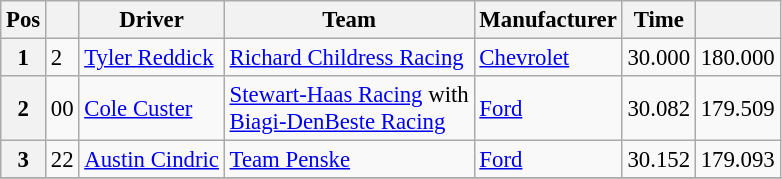<table class="wikitable" style="font-size:95%">
<tr>
<th>Pos</th>
<th></th>
<th>Driver</th>
<th>Team</th>
<th>Manufacturer</th>
<th>Time</th>
<th></th>
</tr>
<tr>
<th>1</th>
<td>2</td>
<td><a href='#'>Tyler Reddick</a></td>
<td><a href='#'>Richard Childress Racing</a></td>
<td><a href='#'>Chevrolet</a></td>
<td>30.000</td>
<td>180.000</td>
</tr>
<tr>
<th>2</th>
<td>00</td>
<td><a href='#'>Cole Custer</a></td>
<td><a href='#'>Stewart-Haas Racing</a> with <br> <a href='#'>Biagi-DenBeste Racing</a></td>
<td><a href='#'>Ford</a></td>
<td>30.082</td>
<td>179.509</td>
</tr>
<tr>
<th>3</th>
<td>22</td>
<td><a href='#'>Austin Cindric</a></td>
<td><a href='#'>Team Penske</a></td>
<td><a href='#'>Ford</a></td>
<td>30.152</td>
<td>179.093</td>
</tr>
<tr>
</tr>
</table>
